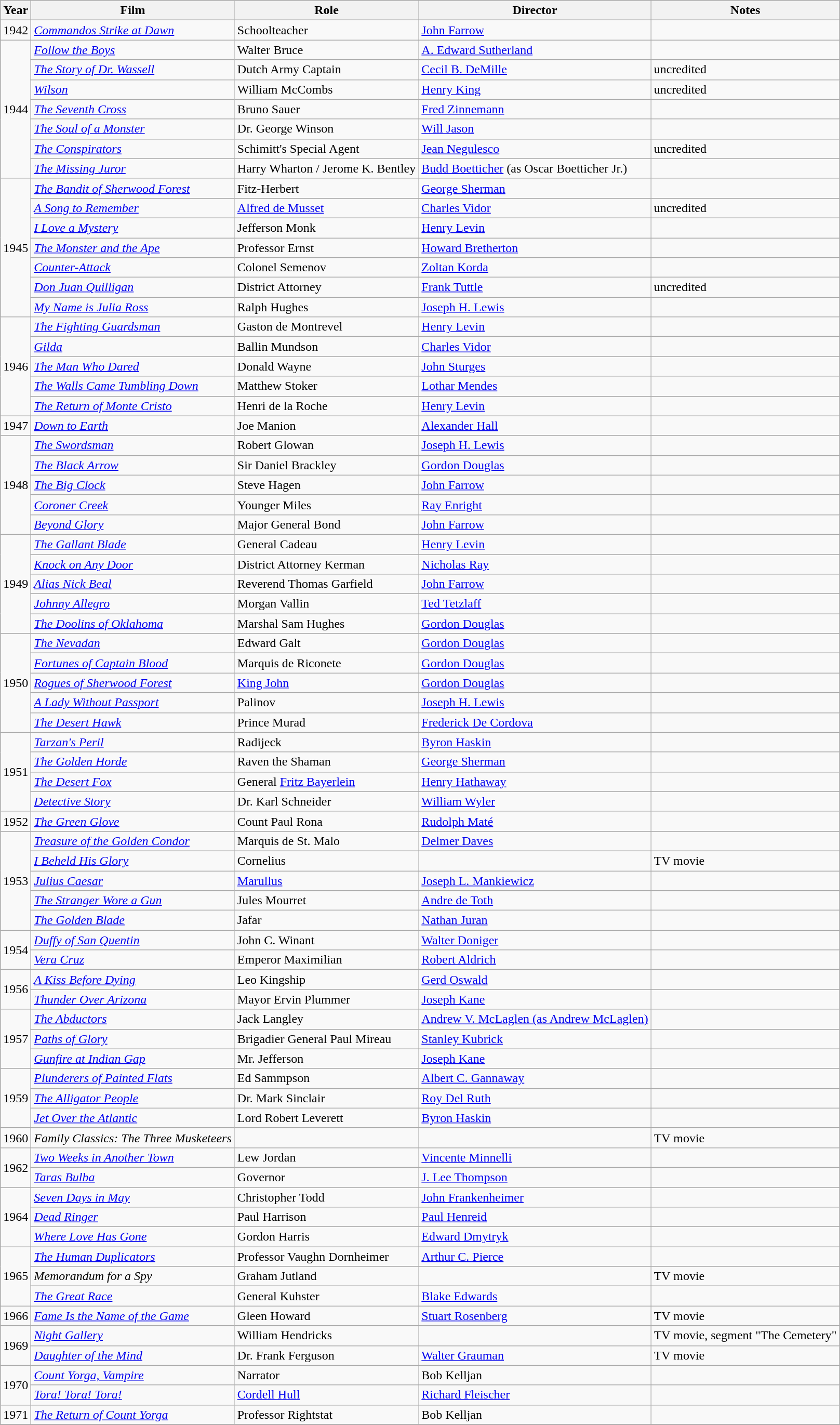<table class="wikitable sortable">
<tr>
<th>Year</th>
<th>Film</th>
<th>Role</th>
<th>Director</th>
<th class="unsortable">Notes</th>
</tr>
<tr>
<td>1942</td>
<td><em><a href='#'>Commandos Strike at Dawn</a></em></td>
<td>Schoolteacher</td>
<td><a href='#'>John Farrow</a></td>
<td></td>
</tr>
<tr>
<td rowspan=7>1944</td>
<td><em><a href='#'>Follow the Boys</a></em></td>
<td>Walter Bruce</td>
<td><a href='#'>A. Edward Sutherland</a></td>
<td></td>
</tr>
<tr>
<td><em><a href='#'>The Story of Dr. Wassell</a></em></td>
<td>Dutch Army Captain</td>
<td><a href='#'>Cecil B. DeMille</a></td>
<td>uncredited</td>
</tr>
<tr>
<td><em><a href='#'>Wilson</a></em></td>
<td>William McCombs</td>
<td><a href='#'>Henry King</a></td>
<td>uncredited</td>
</tr>
<tr>
<td><em><a href='#'>The Seventh Cross</a></em></td>
<td>Bruno Sauer</td>
<td><a href='#'>Fred Zinnemann</a></td>
<td></td>
</tr>
<tr>
<td><em><a href='#'>The Soul of a Monster</a></em></td>
<td>Dr. George Winson</td>
<td><a href='#'>Will Jason</a></td>
<td></td>
</tr>
<tr>
<td><em><a href='#'>The Conspirators</a></em></td>
<td>Schimitt's Special Agent</td>
<td><a href='#'>Jean Negulesco</a></td>
<td>uncredited</td>
</tr>
<tr>
<td><em><a href='#'>The Missing Juror</a></em></td>
<td>Harry Wharton / Jerome K. Bentley</td>
<td><a href='#'>Budd Boetticher</a> (as Oscar Boetticher Jr.)</td>
<td></td>
</tr>
<tr>
<td rowspan=7>1945</td>
<td><em><a href='#'>The Bandit of Sherwood Forest</a></em></td>
<td>Fitz-Herbert</td>
<td><a href='#'>George Sherman</a></td>
<td></td>
</tr>
<tr>
<td><em><a href='#'>A Song to Remember</a></em></td>
<td><a href='#'>Alfred de Musset</a></td>
<td><a href='#'>Charles Vidor</a></td>
<td>uncredited</td>
</tr>
<tr>
<td><em><a href='#'>I Love a Mystery</a></em></td>
<td>Jefferson Monk</td>
<td><a href='#'>Henry Levin</a></td>
<td></td>
</tr>
<tr>
<td><em><a href='#'>The Monster and the Ape</a></em></td>
<td>Professor Ernst</td>
<td><a href='#'>Howard Bretherton</a></td>
<td></td>
</tr>
<tr>
<td><em><a href='#'>Counter-Attack</a></em></td>
<td>Colonel Semenov</td>
<td><a href='#'>Zoltan Korda</a></td>
<td></td>
</tr>
<tr>
<td><em><a href='#'>Don Juan Quilligan</a></em></td>
<td>District Attorney</td>
<td><a href='#'>Frank Tuttle</a></td>
<td>uncredited</td>
</tr>
<tr>
<td><em><a href='#'>My Name is Julia Ross</a></em></td>
<td>Ralph Hughes</td>
<td><a href='#'>Joseph H. Lewis</a></td>
<td></td>
</tr>
<tr>
<td rowspan=5>1946</td>
<td><em><a href='#'>The Fighting Guardsman</a></em></td>
<td>Gaston de Montrevel</td>
<td><a href='#'>Henry Levin</a></td>
<td></td>
</tr>
<tr>
<td><em><a href='#'>Gilda</a></em></td>
<td>Ballin Mundson</td>
<td><a href='#'>Charles Vidor</a></td>
<td></td>
</tr>
<tr>
<td><em><a href='#'>The Man Who Dared</a></em></td>
<td>Donald Wayne</td>
<td><a href='#'>John Sturges</a></td>
<td></td>
</tr>
<tr>
<td><em><a href='#'>The Walls Came Tumbling Down</a></em></td>
<td>Matthew Stoker</td>
<td><a href='#'>Lothar Mendes</a></td>
<td></td>
</tr>
<tr>
<td><em><a href='#'>The Return of Monte Cristo</a></em></td>
<td>Henri de la Roche</td>
<td><a href='#'>Henry Levin</a></td>
<td></td>
</tr>
<tr>
<td>1947</td>
<td><em><a href='#'>Down to Earth</a></em></td>
<td>Joe Manion</td>
<td><a href='#'>Alexander Hall</a></td>
<td></td>
</tr>
<tr>
<td rowspan=5>1948</td>
<td><em><a href='#'>The Swordsman</a></em></td>
<td>Robert Glowan</td>
<td><a href='#'>Joseph H. Lewis</a></td>
<td></td>
</tr>
<tr>
<td><em><a href='#'>The Black Arrow</a></em></td>
<td>Sir Daniel Brackley</td>
<td><a href='#'>Gordon Douglas</a></td>
<td></td>
</tr>
<tr>
<td><em><a href='#'>The Big Clock</a></em></td>
<td>Steve Hagen</td>
<td><a href='#'>John Farrow</a></td>
<td></td>
</tr>
<tr>
<td><em><a href='#'>Coroner Creek</a></em></td>
<td>Younger Miles</td>
<td><a href='#'>Ray Enright</a></td>
<td></td>
</tr>
<tr>
<td><em><a href='#'>Beyond Glory</a></em></td>
<td>Major General Bond</td>
<td><a href='#'>John Farrow</a></td>
<td></td>
</tr>
<tr>
<td rowspan=5>1949</td>
<td><em><a href='#'>The Gallant Blade</a></em></td>
<td>General Cadeau</td>
<td><a href='#'>Henry Levin</a></td>
<td></td>
</tr>
<tr>
<td><em><a href='#'>Knock on Any Door</a></em></td>
<td>District Attorney Kerman</td>
<td><a href='#'>Nicholas Ray</a></td>
<td></td>
</tr>
<tr>
<td><em><a href='#'>Alias Nick Beal</a></em></td>
<td>Reverend Thomas Garfield</td>
<td><a href='#'>John Farrow</a></td>
<td></td>
</tr>
<tr>
<td><em><a href='#'>Johnny Allegro</a></em></td>
<td>Morgan Vallin</td>
<td><a href='#'>Ted Tetzlaff</a></td>
<td></td>
</tr>
<tr>
<td><em><a href='#'>The Doolins of Oklahoma</a></em></td>
<td>Marshal Sam Hughes</td>
<td><a href='#'>Gordon Douglas</a></td>
<td></td>
</tr>
<tr>
<td rowspan=5>1950</td>
<td><em><a href='#'>The Nevadan</a></em></td>
<td>Edward Galt</td>
<td><a href='#'>Gordon Douglas</a></td>
<td></td>
</tr>
<tr>
<td><em><a href='#'>Fortunes of Captain Blood</a></em></td>
<td>Marquis de Riconete</td>
<td><a href='#'>Gordon Douglas</a></td>
<td></td>
</tr>
<tr>
<td><em><a href='#'>Rogues of Sherwood Forest</a></em></td>
<td><a href='#'>King John</a></td>
<td><a href='#'>Gordon Douglas</a></td>
<td></td>
</tr>
<tr>
<td><em><a href='#'>A Lady Without Passport</a></em></td>
<td>Palinov</td>
<td><a href='#'>Joseph H. Lewis</a></td>
<td></td>
</tr>
<tr>
<td><em><a href='#'>The Desert Hawk</a></em></td>
<td>Prince Murad</td>
<td><a href='#'>Frederick De Cordova</a></td>
<td></td>
</tr>
<tr>
<td rowspan=4>1951</td>
<td><em><a href='#'>Tarzan's Peril</a></em></td>
<td>Radijeck</td>
<td><a href='#'>Byron Haskin</a></td>
<td></td>
</tr>
<tr>
<td><em><a href='#'>The Golden Horde</a></em></td>
<td>Raven the Shaman</td>
<td><a href='#'>George Sherman</a></td>
<td></td>
</tr>
<tr>
<td><em><a href='#'>The Desert Fox</a></em></td>
<td>General <a href='#'>Fritz Bayerlein</a></td>
<td><a href='#'>Henry Hathaway</a></td>
<td></td>
</tr>
<tr>
<td><em><a href='#'>Detective Story</a></em></td>
<td>Dr. Karl Schneider</td>
<td><a href='#'>William Wyler</a></td>
<td></td>
</tr>
<tr>
<td>1952</td>
<td><em><a href='#'>The Green Glove</a></em></td>
<td>Count Paul Rona</td>
<td><a href='#'>Rudolph Maté</a></td>
<td></td>
</tr>
<tr>
<td rowspan=5>1953</td>
<td><em><a href='#'>Treasure of the Golden Condor</a></em></td>
<td>Marquis de St. Malo</td>
<td><a href='#'>Delmer Daves</a></td>
<td></td>
</tr>
<tr>
<td><em><a href='#'>I Beheld His Glory</a></em></td>
<td>Cornelius</td>
<td></td>
<td>TV movie</td>
</tr>
<tr>
<td><em><a href='#'>Julius Caesar</a></em></td>
<td><a href='#'>Marullus</a></td>
<td><a href='#'>Joseph L. Mankiewicz</a></td>
<td></td>
</tr>
<tr>
<td><em><a href='#'>The Stranger Wore a Gun</a></em></td>
<td>Jules Mourret</td>
<td><a href='#'>Andre de Toth</a></td>
<td></td>
</tr>
<tr>
<td><em><a href='#'>The Golden Blade</a></em></td>
<td>Jafar</td>
<td><a href='#'>Nathan Juran</a></td>
<td></td>
</tr>
<tr>
<td rowspan=2>1954</td>
<td><em><a href='#'>Duffy of San Quentin</a></em></td>
<td>John C. Winant</td>
<td><a href='#'>Walter Doniger</a></td>
<td></td>
</tr>
<tr>
<td><em><a href='#'>Vera Cruz</a></em></td>
<td>Emperor Maximilian</td>
<td><a href='#'>Robert Aldrich</a></td>
<td></td>
</tr>
<tr>
<td rowspan=2>1956</td>
<td><em><a href='#'>A Kiss Before Dying</a></em></td>
<td>Leo Kingship</td>
<td><a href='#'>Gerd Oswald</a></td>
<td></td>
</tr>
<tr>
<td><em><a href='#'>Thunder Over Arizona</a></em></td>
<td>Mayor Ervin Plummer</td>
<td><a href='#'>Joseph Kane</a></td>
<td></td>
</tr>
<tr>
<td rowspan=3>1957</td>
<td><em><a href='#'>The Abductors</a></em></td>
<td>Jack Langley</td>
<td><a href='#'>Andrew V. McLaglen (as Andrew McLaglen)</a></td>
<td></td>
</tr>
<tr>
<td><em><a href='#'>Paths of Glory</a></em></td>
<td>Brigadier General Paul Mireau</td>
<td><a href='#'>Stanley Kubrick</a></td>
<td></td>
</tr>
<tr>
<td><em><a href='#'>Gunfire at Indian Gap</a></em></td>
<td>Mr. Jefferson</td>
<td><a href='#'>Joseph Kane</a></td>
<td></td>
</tr>
<tr>
<td rowspan=3>1959</td>
<td><em><a href='#'>Plunderers of Painted Flats</a></em></td>
<td>Ed Sammpson</td>
<td><a href='#'>Albert C. Gannaway</a></td>
<td></td>
</tr>
<tr>
<td><em><a href='#'>The Alligator People</a></em></td>
<td>Dr. Mark Sinclair</td>
<td><a href='#'>Roy Del Ruth</a></td>
<td></td>
</tr>
<tr>
<td><em><a href='#'>Jet Over the Atlantic</a></em></td>
<td>Lord Robert Leverett</td>
<td><a href='#'>Byron Haskin</a></td>
<td></td>
</tr>
<tr>
<td>1960</td>
<td><em>Family Classics: The Three Musketeers</em></td>
<td></td>
<td></td>
<td>TV movie</td>
</tr>
<tr>
<td rowspan=2>1962</td>
<td><em><a href='#'>Two Weeks in Another Town</a></em></td>
<td>Lew Jordan</td>
<td><a href='#'>Vincente Minnelli</a></td>
<td></td>
</tr>
<tr>
<td><em><a href='#'>Taras Bulba</a></em></td>
<td>Governor</td>
<td><a href='#'>J. Lee Thompson</a></td>
<td></td>
</tr>
<tr>
<td rowspan=3>1964</td>
<td><em><a href='#'>Seven Days in May</a></em></td>
<td>Christopher Todd</td>
<td><a href='#'>John Frankenheimer</a></td>
<td></td>
</tr>
<tr>
<td><em><a href='#'>Dead Ringer</a></em></td>
<td>Paul Harrison</td>
<td><a href='#'>Paul Henreid</a></td>
<td></td>
</tr>
<tr>
<td><em><a href='#'>Where Love Has Gone</a></em></td>
<td>Gordon Harris</td>
<td><a href='#'>Edward Dmytryk</a></td>
<td></td>
</tr>
<tr>
<td rowspan=3>1965</td>
<td><em><a href='#'>The Human Duplicators</a></em></td>
<td>Professor Vaughn Dornheimer</td>
<td><a href='#'>Arthur C. Pierce</a></td>
<td></td>
</tr>
<tr>
<td><em>Memorandum for a Spy</em></td>
<td>Graham Jutland</td>
<td></td>
<td>TV movie</td>
</tr>
<tr>
<td><em><a href='#'>The Great Race</a></em></td>
<td>General Kuhster</td>
<td><a href='#'>Blake Edwards</a></td>
<td></td>
</tr>
<tr>
<td>1966</td>
<td><em><a href='#'>Fame Is the Name of the Game</a></em></td>
<td>Gleen Howard</td>
<td><a href='#'>Stuart Rosenberg</a></td>
<td>TV movie</td>
</tr>
<tr>
<td rowspan=2>1969</td>
<td><em><a href='#'>Night Gallery</a></em></td>
<td>William Hendricks</td>
<td></td>
<td>TV movie, segment "The Cemetery"</td>
</tr>
<tr>
<td><em><a href='#'>Daughter of the Mind</a></em></td>
<td>Dr. Frank Ferguson</td>
<td><a href='#'>Walter Grauman</a></td>
<td>TV movie</td>
</tr>
<tr>
<td rowspan=2>1970</td>
<td><em><a href='#'>Count Yorga, Vampire</a></em></td>
<td>Narrator</td>
<td>Bob Kelljan</td>
<td></td>
</tr>
<tr>
<td><em><a href='#'>Tora! Tora! Tora!</a></em></td>
<td><a href='#'>Cordell Hull</a></td>
<td><a href='#'>Richard Fleischer</a></td>
<td></td>
</tr>
<tr>
<td>1971</td>
<td><em><a href='#'>The Return of Count Yorga</a></em></td>
<td>Professor Rightstat</td>
<td>Bob Kelljan</td>
<td></td>
</tr>
<tr>
</tr>
</table>
